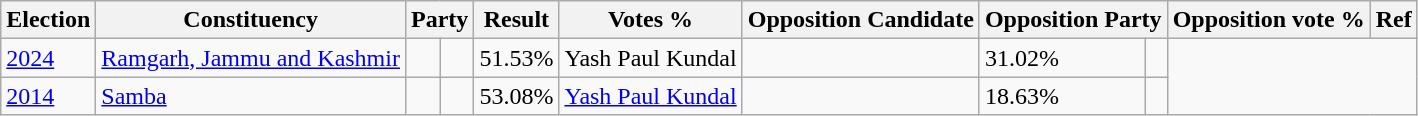<table class="wikitable sortable">
<tr>
<th>Election</th>
<th>Constituency</th>
<th colspan="2">Party</th>
<th>Result</th>
<th>Votes %</th>
<th>Opposition Candidate</th>
<th colspan="2">Opposition Party</th>
<th>Opposition vote %</th>
<th>Ref</th>
</tr>
<tr>
<td><a href='#'>2024</a></td>
<td><a href='#'>Ramgarh, Jammu and Kashmir</a></td>
<td></td>
<td></td>
<td>51.53%</td>
<td>Yash Paul Kundal</td>
<td></td>
<td>31.02%</td>
<td></td>
</tr>
<tr>
<td><a href='#'>2014</a></td>
<td><a href='#'>Samba</a></td>
<td></td>
<td></td>
<td>53.08%</td>
<td><a href='#'>Yash Paul Kundal</a></td>
<td></td>
<td>18.63%</td>
<td></td>
</tr>
</table>
